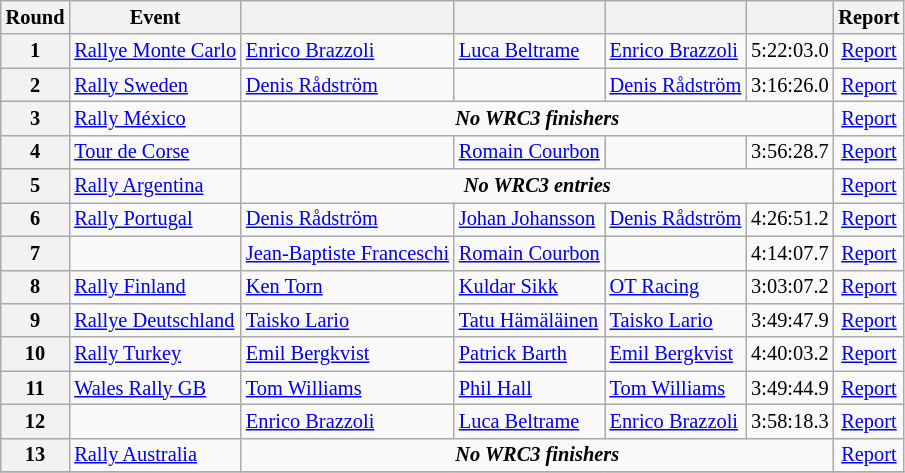<table class="wikitable" style="font-size: 85%;">
<tr>
<th>Round</th>
<th>Event</th>
<th></th>
<th></th>
<th></th>
<th></th>
<th>Report</th>
</tr>
<tr>
<th>1</th>
<td> <a href='#'>Rallye Monte Carlo</a></td>
<td> <a href='#'>Enrico Brazzoli</a></td>
<td> <a href='#'>Luca Beltrame</a></td>
<td> <a href='#'>Enrico Brazzoli</a></td>
<td align="center">5:22:03.0</td>
<td align="center"><a href='#'>Report</a></td>
</tr>
<tr>
<th>2</th>
<td> <a href='#'>Rally Sweden</a></td>
<td> <a href='#'>Denis Rådström</a></td>
<td></td>
<td> <a href='#'>Denis Rådström</a></td>
<td align="center">3:16:26.0</td>
<td align="center"><a href='#'>Report</a></td>
</tr>
<tr>
<th>3</th>
<td> <a href='#'>Rally México</a></td>
<td colspan="4" align="center"><strong><em>No WRC3 finishers</em></strong></td>
<td align="center"><a href='#'>Report</a></td>
</tr>
<tr>
<th>4</th>
<td> <a href='#'>Tour de Corse</a></td>
<td></td>
<td> <a href='#'>Romain Courbon</a></td>
<td></td>
<td align="center">3:56:28.7</td>
<td align="center"><a href='#'>Report</a></td>
</tr>
<tr>
<th>5</th>
<td> <a href='#'>Rally Argentina</a></td>
<td colspan="4" align="center"><strong><em>No WRC3 entries</em></strong></td>
<td align="center"><a href='#'>Report</a></td>
</tr>
<tr>
<th>6</th>
<td> <a href='#'>Rally Portugal</a></td>
<td> <a href='#'>Denis Rådström</a></td>
<td> <a href='#'>Johan Johansson</a></td>
<td> <a href='#'>Denis Rådström</a></td>
<td align="center">4:26:51.2</td>
<td align="center"><a href='#'>Report</a></td>
</tr>
<tr>
<th>7</th>
<td></td>
<td> <a href='#'>Jean-Baptiste Franceschi</a></td>
<td> <a href='#'>Romain Courbon</a></td>
<td></td>
<td align="center">4:14:07.7</td>
<td align="center"><a href='#'>Report</a></td>
</tr>
<tr>
<th>8</th>
<td> <a href='#'>Rally Finland</a></td>
<td> <a href='#'>Ken Torn</a></td>
<td> <a href='#'>Kuldar Sikk</a></td>
<td> <a href='#'>OT Racing</a></td>
<td align="center">3:03:07.2</td>
<td align="center"><a href='#'>Report</a></td>
</tr>
<tr>
<th>9</th>
<td> <a href='#'>Rallye Deutschland</a></td>
<td> <a href='#'>Taisko Lario</a></td>
<td> <a href='#'>Tatu Hämäläinen</a></td>
<td> <a href='#'>Taisko Lario</a></td>
<td align="center">3:49:47.9</td>
<td align="center"><a href='#'>Report</a></td>
</tr>
<tr>
<th>10</th>
<td> <a href='#'>Rally Turkey</a></td>
<td> <a href='#'>Emil Bergkvist</a></td>
<td> <a href='#'>Patrick Barth</a></td>
<td> <a href='#'>Emil Bergkvist</a></td>
<td align="center">4:40:03.2</td>
<td align="center"><a href='#'>Report</a></td>
</tr>
<tr>
<th>11</th>
<td> <a href='#'>Wales Rally GB</a></td>
<td> <a href='#'>Tom Williams</a></td>
<td> <a href='#'>Phil Hall</a></td>
<td> <a href='#'>Tom Williams</a></td>
<td align="center">3:49:44.9</td>
<td align="center"><a href='#'>Report</a></td>
</tr>
<tr>
<th>12</th>
<td></td>
<td> <a href='#'>Enrico Brazzoli</a></td>
<td> <a href='#'>Luca Beltrame</a></td>
<td> <a href='#'>Enrico Brazzoli</a></td>
<td align="center">3:58:18.3</td>
<td align="center"><a href='#'>Report</a></td>
</tr>
<tr>
<th>13</th>
<td> <a href='#'>Rally Australia</a></td>
<td colspan="4" align="center"><strong><em>No WRC3 finishers</em></strong></td>
<td align="center"><a href='#'>Report</a></td>
</tr>
<tr>
</tr>
</table>
